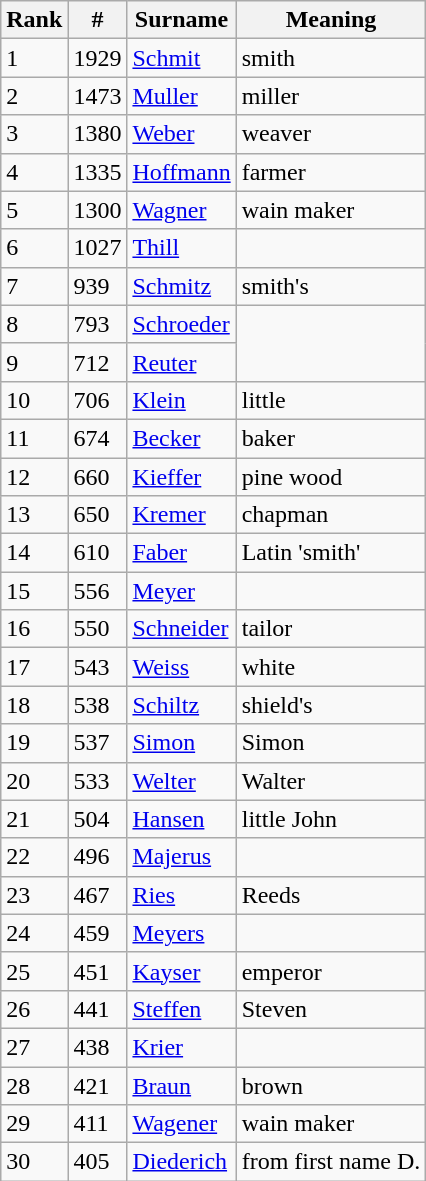<table class="wikitable">
<tr>
<th>Rank</th>
<th>#</th>
<th>Surname</th>
<th>Meaning</th>
</tr>
<tr>
<td>1</td>
<td>1929</td>
<td><a href='#'>Schmit</a></td>
<td>smith</td>
</tr>
<tr>
<td>2</td>
<td>1473</td>
<td><a href='#'>Muller</a></td>
<td>miller</td>
</tr>
<tr>
<td>3</td>
<td>1380</td>
<td><a href='#'>Weber</a></td>
<td>weaver</td>
</tr>
<tr>
<td>4</td>
<td>1335</td>
<td><a href='#'>Hoffmann</a></td>
<td>farmer</td>
</tr>
<tr>
<td>5</td>
<td>1300</td>
<td><a href='#'>Wagner</a></td>
<td>wain maker</td>
</tr>
<tr>
<td>6</td>
<td>1027</td>
<td><a href='#'>Thill</a></td>
<td></td>
</tr>
<tr>
<td>7</td>
<td>939</td>
<td><a href='#'>Schmitz</a></td>
<td>smith's</td>
</tr>
<tr>
<td>8</td>
<td>793</td>
<td><a href='#'>Schroeder</a></td>
</tr>
<tr>
<td>9</td>
<td>712</td>
<td><a href='#'>Reuter</a></td>
</tr>
<tr>
<td>10</td>
<td>706</td>
<td><a href='#'>Klein</a></td>
<td>little</td>
</tr>
<tr>
<td>11</td>
<td>674</td>
<td><a href='#'>Becker</a></td>
<td>baker</td>
</tr>
<tr>
<td>12</td>
<td>660</td>
<td><a href='#'>Kieffer</a></td>
<td>pine wood</td>
</tr>
<tr>
<td>13</td>
<td>650</td>
<td><a href='#'>Kremer</a></td>
<td>chapman</td>
</tr>
<tr>
<td>14</td>
<td>610</td>
<td><a href='#'>Faber</a></td>
<td>Latin  'smith'</td>
</tr>
<tr>
<td>15</td>
<td>556</td>
<td><a href='#'>Meyer</a></td>
</tr>
<tr>
<td>16</td>
<td>550</td>
<td><a href='#'>Schneider</a></td>
<td>tailor</td>
</tr>
<tr>
<td>17</td>
<td>543</td>
<td><a href='#'>Weiss</a></td>
<td>white</td>
</tr>
<tr>
<td>18</td>
<td>538</td>
<td><a href='#'>Schiltz</a></td>
<td>shield's</td>
</tr>
<tr>
<td>19</td>
<td>537</td>
<td><a href='#'>Simon</a></td>
<td>Simon</td>
</tr>
<tr>
<td>20</td>
<td>533</td>
<td><a href='#'>Welter</a></td>
<td>Walter</td>
</tr>
<tr>
<td>21</td>
<td>504</td>
<td><a href='#'>Hansen</a></td>
<td>little John</td>
</tr>
<tr>
<td>22</td>
<td>496</td>
<td><a href='#'>Majerus</a></td>
</tr>
<tr>
<td>23</td>
<td>467</td>
<td><a href='#'>Ries</a></td>
<td>Reeds</td>
</tr>
<tr>
<td>24</td>
<td>459</td>
<td><a href='#'>Meyers</a></td>
</tr>
<tr>
<td>25</td>
<td>451</td>
<td><a href='#'>Kayser</a></td>
<td>emperor</td>
</tr>
<tr>
<td>26</td>
<td>441</td>
<td><a href='#'>Steffen</a></td>
<td>Steven</td>
</tr>
<tr>
<td>27</td>
<td>438</td>
<td><a href='#'>Krier</a></td>
</tr>
<tr>
<td>28</td>
<td>421</td>
<td><a href='#'>Braun</a></td>
<td>brown</td>
</tr>
<tr>
<td>29</td>
<td>411</td>
<td><a href='#'>Wagener</a></td>
<td>wain maker</td>
</tr>
<tr>
<td>30</td>
<td>405</td>
<td><a href='#'>Diederich</a></td>
<td>from first name D.</td>
</tr>
</table>
